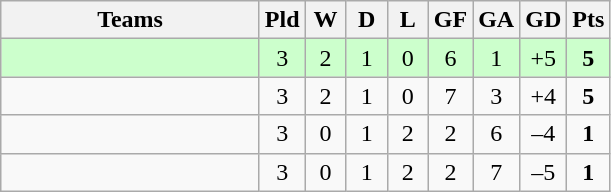<table class="wikitable" style="text-align: center;">
<tr>
<th width=165>Teams</th>
<th width=20>Pld</th>
<th width=20>W</th>
<th width=20>D</th>
<th width=20>L</th>
<th width=20>GF</th>
<th width=20>GA</th>
<th width=20>GD</th>
<th width=20>Pts</th>
</tr>
<tr align=center style="background:#ccffcc;">
<td style="text-align:left;"></td>
<td>3</td>
<td>2</td>
<td>1</td>
<td>0</td>
<td>6</td>
<td>1</td>
<td>+5</td>
<td><strong>5</strong></td>
</tr>
<tr align=center>
<td style="text-align:left;"></td>
<td>3</td>
<td>2</td>
<td>1</td>
<td>0</td>
<td>7</td>
<td>3</td>
<td>+4</td>
<td><strong>5</strong></td>
</tr>
<tr align=center>
<td style="text-align:left;"></td>
<td>3</td>
<td>0</td>
<td>1</td>
<td>2</td>
<td>2</td>
<td>6</td>
<td>–4</td>
<td><strong>1</strong></td>
</tr>
<tr align=center>
<td style="text-align:left;"></td>
<td>3</td>
<td>0</td>
<td>1</td>
<td>2</td>
<td>2</td>
<td>7</td>
<td>–5</td>
<td><strong>1</strong></td>
</tr>
</table>
